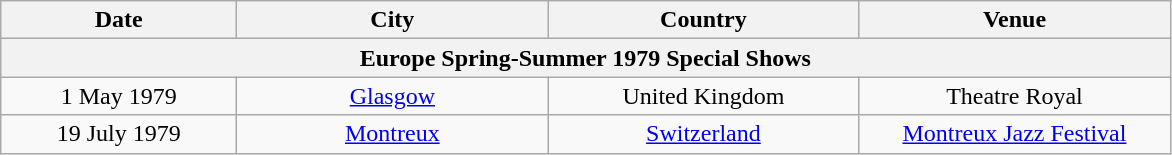<table class="wikitable" style="text-align:center;">
<tr>
<th style="width:150px;">Date</th>
<th style="width:200px;">City</th>
<th style="width:200px;">Country</th>
<th style="width:200px;">Venue</th>
</tr>
<tr>
<th colspan="4">Europe Spring-Summer 1979 Special Shows</th>
</tr>
<tr>
<td>1 May 1979</td>
<td><a href='#'>Glasgow</a></td>
<td>United Kingdom</td>
<td>Theatre Royal</td>
</tr>
<tr>
<td>19 July 1979</td>
<td><a href='#'>Montreux</a></td>
<td><a href='#'>Switzerland</a></td>
<td><a href='#'>Montreux Jazz Festival</a></td>
</tr>
</table>
